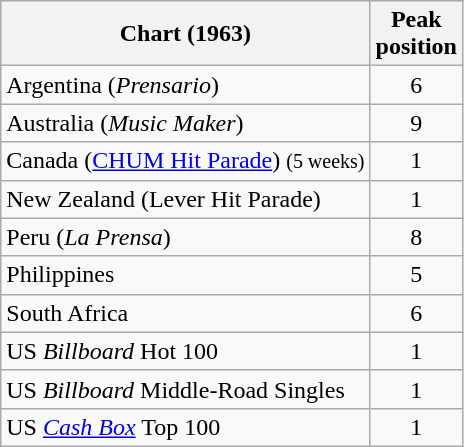<table class="wikitable sortable">
<tr>
<th>Chart (1963)</th>
<th>Peak<br>position</th>
</tr>
<tr>
<td>Argentina (<em>Prensario</em>)</td>
<td align="center">6</td>
</tr>
<tr>
<td>Australia (<em>Music Maker</em>)</td>
<td align="center">9</td>
</tr>
<tr>
<td>Canada (<a href='#'>CHUM Hit Parade</a>) <small>(5 weeks)</small></td>
<td align="center">1</td>
</tr>
<tr>
<td>New Zealand (Lever Hit Parade)</td>
<td align="center">1</td>
</tr>
<tr>
<td>Peru (<em>La Prensa</em>)</td>
<td align="center">8</td>
</tr>
<tr>
<td>Philippines</td>
<td align="center">5</td>
</tr>
<tr>
<td>South Africa</td>
<td align="center">6</td>
</tr>
<tr>
<td>US <em>Billboard</em> Hot 100</td>
<td align="center">1</td>
</tr>
<tr>
<td>US <em>Billboard</em> Middle-Road Singles</td>
<td align="center">1</td>
</tr>
<tr>
<td>US <em><a href='#'>Cash Box</a></em> Top 100</td>
<td align="center">1</td>
</tr>
</table>
